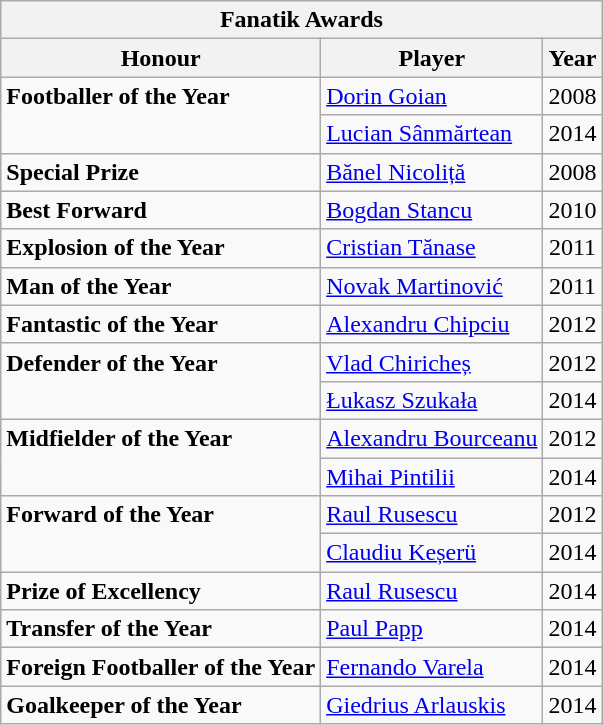<table class="wikitable" align=center>
<tr>
<th Colspan=3>Fanatik Awards</th>
</tr>
<tr>
<th Align=Left>Honour</th>
<th Align=Left>Player</th>
<th Align=Left>Year</th>
</tr>
<tr>
<td valign="top" Rowspan=2 Align=left><strong>Footballer of the Year</strong></td>
<td><a href='#'>Dorin Goian</a></td>
<td class="wikitable" align=center>2008</td>
</tr>
<tr>
<td><a href='#'>Lucian Sânmărtean</a></td>
<td class="wikitable" align=center>2014</td>
</tr>
<tr>
<td valign="top" Rowspan=1 Align=left><strong>Special Prize</strong></td>
<td><a href='#'>Bănel Nicoliță</a></td>
<td class="wikitable" align=center>2008</td>
</tr>
<tr>
<td valign="top" Rowspan=1 Align=left><strong>Best Forward</strong></td>
<td><a href='#'>Bogdan Stancu</a></td>
<td class="wikitable" align=center>2010</td>
</tr>
<tr>
<td valign="top" Rowspan=1 Align=left><strong>Explosion of the Year</strong></td>
<td><a href='#'>Cristian Tănase</a></td>
<td class="wikitable" align=center>2011</td>
</tr>
<tr>
<td valign="top" Rowspan=1 Align=left><strong>Man of the Year</strong></td>
<td><a href='#'>Novak Martinović</a></td>
<td class="wikitable" align=center>2011</td>
</tr>
<tr>
<td valign="top" Rowspan=1 Align=left><strong>Fantastic of the Year</strong></td>
<td><a href='#'>Alexandru Chipciu</a></td>
<td class="wikitable" align=center>2012</td>
</tr>
<tr>
<td valign="top" Rowspan=2 Align=left><strong>Defender of the Year</strong></td>
<td><a href='#'>Vlad Chiricheș</a></td>
<td class="wikitable" align=center>2012</td>
</tr>
<tr>
<td><a href='#'>Łukasz Szukała</a></td>
<td class="wikitable" align=center>2014</td>
</tr>
<tr>
<td valign="top" Rowspan=2 Align=left><strong>Midfielder of the Year</strong></td>
<td><a href='#'>Alexandru Bourceanu</a></td>
<td class="wikitable" align=center>2012</td>
</tr>
<tr>
<td><a href='#'>Mihai Pintilii</a></td>
<td class="wikitable" align=center>2014</td>
</tr>
<tr>
<td valign="top" Rowspan=2 Align=left><strong>Forward of the Year</strong></td>
<td><a href='#'>Raul Rusescu</a></td>
<td class="wikitable" align=center>2012</td>
</tr>
<tr>
<td><a href='#'>Claudiu Keșerü</a></td>
<td class="wikitable" align=center>2014</td>
</tr>
<tr>
<td valign="top" Rowspan=1 Align=left><strong>Prize of Excellency</strong></td>
<td><a href='#'>Raul Rusescu</a></td>
<td class="wikitable" align=center>2014</td>
</tr>
<tr>
<td valign="top" Rowspan=1 Align=left><strong>Transfer of the Year</strong></td>
<td><a href='#'>Paul Papp</a></td>
<td class="wikitable" align=center>2014</td>
</tr>
<tr Nicoale Stanciu 2017>
<td valign="top" Rowspan=1 Align=left><strong>Foreign Footballer of the Year</strong></td>
<td><a href='#'>Fernando Varela</a></td>
<td class="wikitable" align=center>2014</td>
</tr>
<tr>
<td valign="top" Rowspan=1 Align=left><strong>Goalkeeper of the Year</strong></td>
<td><a href='#'>Giedrius Arlauskis</a></td>
<td class="wikitable" align=center>2014</td>
</tr>
</table>
